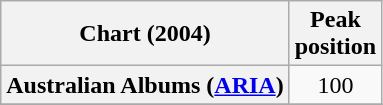<table class="wikitable sortable plainrowheaders" style="text-align:center">
<tr>
<th>Chart (2004)</th>
<th>Peak<br>position</th>
</tr>
<tr>
<th scope="row">Australian Albums (<a href='#'>ARIA</a>)</th>
<td>100</td>
</tr>
<tr>
</tr>
</table>
